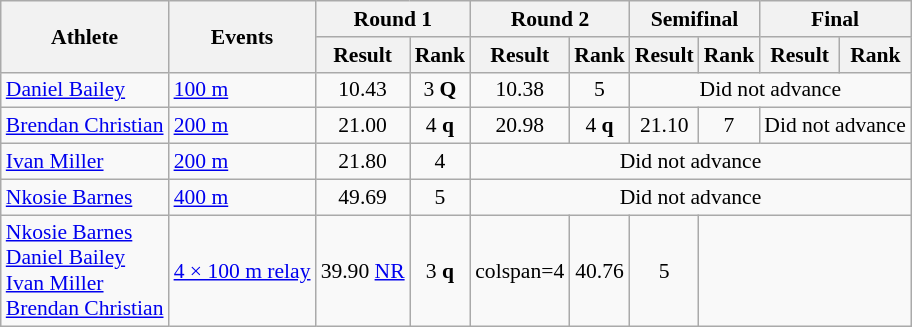<table class=wikitable style="font-size:90%">
<tr>
<th rowspan="2">Athlete</th>
<th rowspan="2">Events</th>
<th colspan="2">Round 1</th>
<th colspan="2">Round 2</th>
<th colspan="2">Semifinal</th>
<th colspan="2">Final</th>
</tr>
<tr>
<th>Result</th>
<th>Rank</th>
<th>Result</th>
<th>Rank</th>
<th>Result</th>
<th>Rank</th>
<th>Result</th>
<th>Rank</th>
</tr>
<tr>
<td><a href='#'>Daniel Bailey</a></td>
<td><a href='#'>100 m</a></td>
<td align="center">10.43</td>
<td align="center">3 <strong>Q</strong></td>
<td align="center">10.38</td>
<td align="center">5</td>
<td colspan="4" align="center">Did not advance</td>
</tr>
<tr>
<td><a href='#'>Brendan Christian</a></td>
<td><a href='#'>200 m</a></td>
<td align="center">21.00</td>
<td align="center">4 <strong>q</strong></td>
<td align="center">20.98</td>
<td align="center">4 <strong>q</strong></td>
<td align="center">21.10</td>
<td align="center">7</td>
<td colspan="2" align="center">Did not advance</td>
</tr>
<tr>
<td><a href='#'>Ivan Miller</a></td>
<td><a href='#'>200 m</a></td>
<td align="center">21.80</td>
<td align="center">4</td>
<td colspan="6" align="center">Did not advance</td>
</tr>
<tr>
<td><a href='#'>Nkosie Barnes</a></td>
<td><a href='#'>400 m</a></td>
<td align="center">49.69</td>
<td align="center">5</td>
<td colspan="6" align="center">Did not advance</td>
</tr>
<tr>
<td><a href='#'>Nkosie Barnes</a><br><a href='#'>Daniel Bailey</a><br><a href='#'>Ivan Miller</a><br><a href='#'>Brendan Christian</a></td>
<td><a href='#'>4 × 100 m relay</a></td>
<td align="center">39.90 <a href='#'>NR</a></td>
<td align="center">3 <strong>q</strong></td>
<td>colspan=4 </td>
<td align="center">40.76</td>
<td align="center">5</td>
</tr>
</table>
